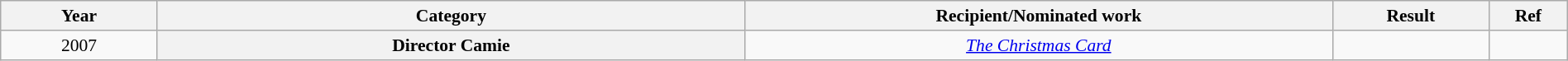<table class="wikitable plainrowheaders" style="font-size: 90%; text-align:center" width=100%>
<tr>
<th scope="col" width="10%">Year</th>
<th scope="col" width="37.5%">Category</th>
<th scope="col" width="37.5%">Recipient/Nominated work</th>
<th scope="col" width="10%">Result</th>
<th scope="col" width="5%">Ref</th>
</tr>
<tr>
<td>2007</td>
<th scope="row" style="text-align:center">Director Camie</th>
<td><em><a href='#'>The Christmas Card</a></em></td>
<td></td>
<td></td>
</tr>
</table>
